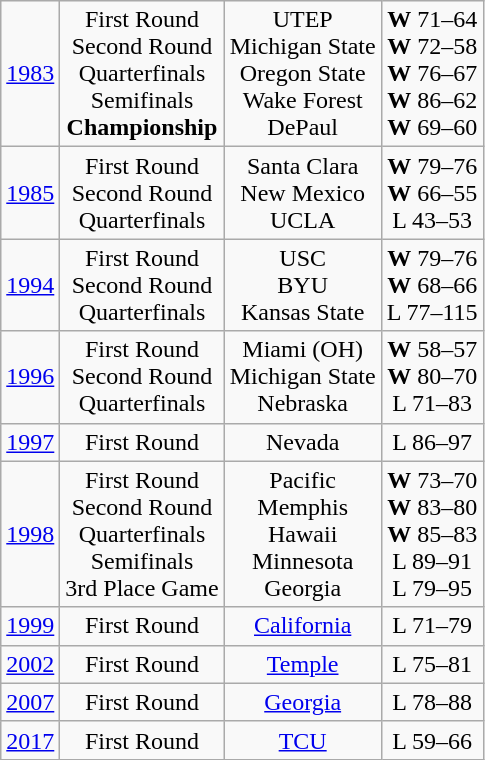<table class=wikitable style="text-align:center">
<tr>
<td><a href='#'>1983</a></td>
<td>First Round<br>Second Round<br>Quarterfinals<br>Semifinals<br><strong>Championship</strong></td>
<td>UTEP<br>Michigan State<br>Oregon State<br>Wake Forest<br>DePaul</td>
<td><strong>W</strong> 71–64<br><strong>W</strong> 72–58<br><strong>W</strong> 76–67<br><strong>W</strong> 86–62<br><strong>W</strong> 69–60</td>
</tr>
<tr>
<td><a href='#'>1985</a></td>
<td>First Round<br>Second Round<br>Quarterfinals</td>
<td>Santa Clara<br>New Mexico<br>UCLA</td>
<td><strong>W</strong> 79–76<br><strong>W</strong> 66–55<br>L 43–53</td>
</tr>
<tr>
<td><a href='#'>1994</a></td>
<td>First Round<br>Second Round<br>Quarterfinals</td>
<td>USC<br>BYU<br>Kansas State</td>
<td><strong>W</strong> 79–76<br><strong>W</strong> 68–66<br>L 77–115</td>
</tr>
<tr>
<td><a href='#'>1996</a></td>
<td>First Round<br>Second Round<br>Quarterfinals</td>
<td>Miami (OH)<br>Michigan State<br>Nebraska</td>
<td><strong>W</strong> 58–57<br><strong>W</strong> 80–70<br>L 71–83</td>
</tr>
<tr>
<td><a href='#'>1997</a></td>
<td>First Round</td>
<td>Nevada</td>
<td>L 86–97</td>
</tr>
<tr>
<td><a href='#'>1998</a></td>
<td>First Round<br>Second Round<br>Quarterfinals<br>Semifinals<br>3rd Place Game</td>
<td>Pacific<br>Memphis<br>Hawaii<br>Minnesota<br>Georgia</td>
<td><strong>W</strong> 73–70<br><strong>W</strong> 83–80<br><strong>W</strong> 85–83<br>L 89–91<br>L 79–95</td>
</tr>
<tr>
<td><a href='#'>1999</a></td>
<td>First Round</td>
<td><a href='#'>California</a></td>
<td>L 71–79</td>
</tr>
<tr>
<td><a href='#'>2002</a></td>
<td>First Round</td>
<td><a href='#'>Temple</a></td>
<td>L 75–81</td>
</tr>
<tr>
<td><a href='#'>2007</a></td>
<td>First Round</td>
<td><a href='#'>Georgia</a></td>
<td>L 78–88</td>
</tr>
<tr>
<td><a href='#'>2017</a></td>
<td>First Round</td>
<td><a href='#'>TCU</a></td>
<td>L 59–66</td>
</tr>
</table>
